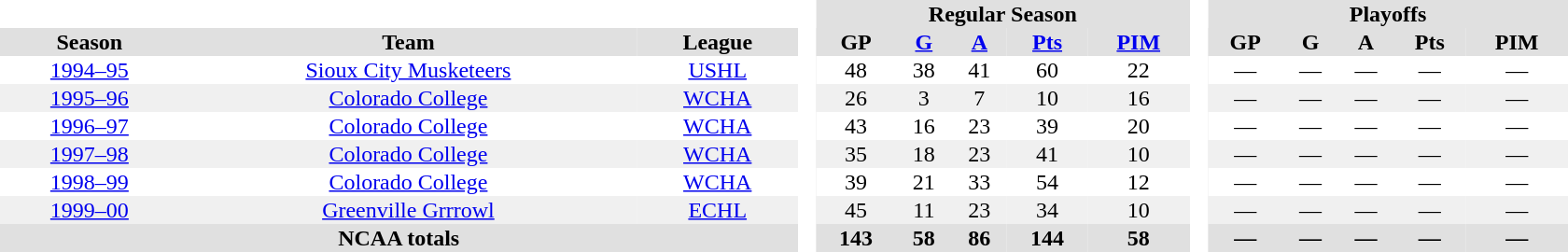<table border="0" cellpadding="1" cellspacing="0" style="text-align:center; width:70em">
<tr bgcolor="#e0e0e0">
<th colspan="3"  bgcolor="#ffffff"> </th>
<th rowspan="99" bgcolor="#ffffff"> </th>
<th colspan="5">Regular Season</th>
<th rowspan="99" bgcolor="#ffffff"> </th>
<th colspan="5">Playoffs</th>
</tr>
<tr bgcolor="#e0e0e0">
<th>Season</th>
<th>Team</th>
<th>League</th>
<th>GP</th>
<th><a href='#'>G</a></th>
<th><a href='#'>A</a></th>
<th><a href='#'>Pts</a></th>
<th><a href='#'>PIM</a></th>
<th>GP</th>
<th>G</th>
<th>A</th>
<th>Pts</th>
<th>PIM</th>
</tr>
<tr>
<td><a href='#'>1994–95</a></td>
<td><a href='#'>Sioux City Musketeers</a></td>
<td><a href='#'>USHL</a></td>
<td>48</td>
<td>38</td>
<td>41</td>
<td>60</td>
<td>22</td>
<td>—</td>
<td>—</td>
<td>—</td>
<td>—</td>
<td>—</td>
</tr>
<tr bgcolor="f0f0f0">
<td><a href='#'>1995–96</a></td>
<td><a href='#'>Colorado College</a></td>
<td><a href='#'>WCHA</a></td>
<td>26</td>
<td>3</td>
<td>7</td>
<td>10</td>
<td>16</td>
<td>—</td>
<td>—</td>
<td>—</td>
<td>—</td>
<td>—</td>
</tr>
<tr>
<td><a href='#'>1996–97</a></td>
<td><a href='#'>Colorado College</a></td>
<td><a href='#'>WCHA</a></td>
<td>43</td>
<td>16</td>
<td>23</td>
<td>39</td>
<td>20</td>
<td>—</td>
<td>—</td>
<td>—</td>
<td>—</td>
<td>—</td>
</tr>
<tr bgcolor="f0f0f0">
<td><a href='#'>1997–98</a></td>
<td><a href='#'>Colorado College</a></td>
<td><a href='#'>WCHA</a></td>
<td>35</td>
<td>18</td>
<td>23</td>
<td>41</td>
<td>10</td>
<td>—</td>
<td>—</td>
<td>—</td>
<td>—</td>
<td>—</td>
</tr>
<tr>
<td><a href='#'>1998–99</a></td>
<td><a href='#'>Colorado College</a></td>
<td><a href='#'>WCHA</a></td>
<td>39</td>
<td>21</td>
<td>33</td>
<td>54</td>
<td>12</td>
<td>—</td>
<td>—</td>
<td>—</td>
<td>—</td>
<td>—</td>
</tr>
<tr bgcolor="f0f0f0">
<td><a href='#'>1999–00</a></td>
<td><a href='#'>Greenville Grrrowl</a></td>
<td><a href='#'>ECHL</a></td>
<td>45</td>
<td>11</td>
<td>23</td>
<td>34</td>
<td>10</td>
<td>—</td>
<td>—</td>
<td>—</td>
<td>—</td>
<td>—</td>
</tr>
<tr bgcolor="#e0e0e0">
<th colspan="3">NCAA totals</th>
<th>143</th>
<th>58</th>
<th>86</th>
<th>144</th>
<th>58</th>
<th>—</th>
<th>—</th>
<th>—</th>
<th>—</th>
<th>—</th>
</tr>
</table>
